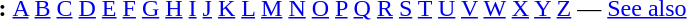<table id="toc" border="0">
<tr>
<th>:</th>
<td><a href='#'>A</a> <a href='#'>B</a> <a href='#'>C</a> <a href='#'>D</a> <a href='#'>E</a> <a href='#'>F</a> <a href='#'>G</a> <a href='#'>H</a> <a href='#'>I</a> <a href='#'>J</a> <a href='#'>K</a> <a href='#'>L</a> <a href='#'>M</a> <a href='#'>N</a> <a href='#'>O</a> <a href='#'>P</a> <a href='#'>Q</a> <a href='#'>R</a> <a href='#'>S</a> <a href='#'>T</a> <a href='#'>U</a> <a href='#'>V</a> <a href='#'>W</a> <a href='#'>X</a> <a href='#'>Y</a>  <a href='#'>Z</a> — <a href='#'>See also</a></td>
</tr>
</table>
